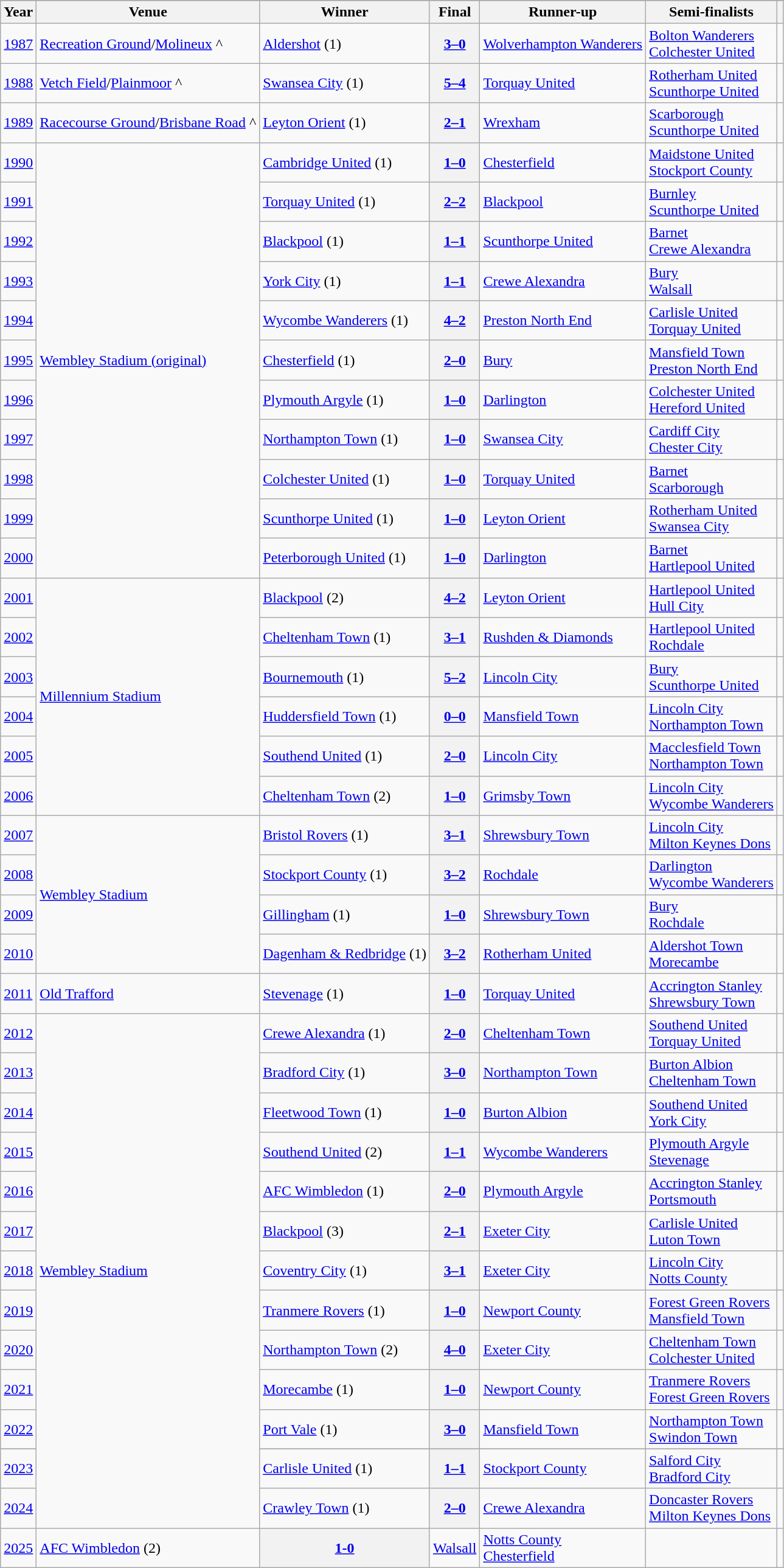<table class="sortable wikitable">
<tr>
</tr>
<tr>
<th scope=col>Year</th>
<th scope=col>Venue</th>
<th scope=col>Winner</th>
<th scope=col>Final</th>
<th scope=col>Runner-up</th>
<th scope=col>Semi-finalists</th>
<th scope=col class=unsortable></th>
</tr>
<tr>
<td><a href='#'>1987</a></td>
<td><a href='#'>Recreation Ground</a>/<a href='#'>Molineux</a> ^</td>
<td><a href='#'>Aldershot</a> (1)</td>
<th scope=row><a href='#'>3–0</a></th>
<td><a href='#'>Wolverhampton Wanderers</a></td>
<td><a href='#'>Bolton Wanderers</a><br><a href='#'>Colchester United</a></td>
<td></td>
</tr>
<tr>
<td><a href='#'>1988</a></td>
<td><a href='#'>Vetch Field</a>/<a href='#'>Plainmoor</a> ^</td>
<td><a href='#'>Swansea City</a> (1)</td>
<th scope=row><a href='#'>5–4</a></th>
<td><a href='#'>Torquay United</a></td>
<td><a href='#'>Rotherham United</a><br><a href='#'>Scunthorpe United</a></td>
<td></td>
</tr>
<tr>
<td><a href='#'>1989</a></td>
<td><a href='#'>Racecourse Ground</a>/<a href='#'>Brisbane Road</a> ^</td>
<td><a href='#'>Leyton Orient</a> (1)</td>
<th scope=row><a href='#'>2–1</a></th>
<td><a href='#'>Wrexham</a></td>
<td><a href='#'>Scarborough</a><br><a href='#'>Scunthorpe United</a></td>
<td></td>
</tr>
<tr>
<td><a href='#'>1990</a></td>
<td rowspan=11><a href='#'>Wembley Stadium (original)</a></td>
<td><a href='#'>Cambridge United</a> (1)</td>
<th scope=row><a href='#'>1–0</a></th>
<td><a href='#'>Chesterfield</a></td>
<td><a href='#'>Maidstone United</a><br><a href='#'>Stockport County</a></td>
<td></td>
</tr>
<tr>
<td><a href='#'>1991</a></td>
<td><a href='#'>Torquay United</a> (1)</td>
<th scope=row><a href='#'>2–2</a> </th>
<td><a href='#'>Blackpool</a></td>
<td><a href='#'>Burnley</a><br><a href='#'>Scunthorpe United</a></td>
<td></td>
</tr>
<tr>
<td><a href='#'>1992</a></td>
<td><a href='#'>Blackpool</a> (1)</td>
<th scope=row><a href='#'>1–1</a> </th>
<td><a href='#'>Scunthorpe United</a></td>
<td><a href='#'>Barnet</a><br><a href='#'>Crewe Alexandra</a></td>
<td></td>
</tr>
<tr>
<td><a href='#'>1993</a></td>
<td><a href='#'>York City</a> (1)</td>
<th scope=row><a href='#'>1–1</a> </th>
<td><a href='#'>Crewe Alexandra</a></td>
<td><a href='#'>Bury</a><br><a href='#'>Walsall</a></td>
<td></td>
</tr>
<tr>
<td><a href='#'>1994</a></td>
<td><a href='#'>Wycombe Wanderers</a> (1)</td>
<th scope=row><a href='#'>4–2</a></th>
<td><a href='#'>Preston North End</a></td>
<td><a href='#'>Carlisle United</a><br><a href='#'>Torquay United</a></td>
<td></td>
</tr>
<tr>
<td><a href='#'>1995</a></td>
<td><a href='#'>Chesterfield</a> (1)</td>
<th scope=row><a href='#'>2–0</a></th>
<td><a href='#'>Bury</a></td>
<td><a href='#'>Mansfield Town</a><br><a href='#'>Preston North End</a></td>
<td></td>
</tr>
<tr>
<td><a href='#'>1996</a></td>
<td><a href='#'>Plymouth Argyle</a> (1)</td>
<th scope=row><a href='#'>1–0</a></th>
<td><a href='#'>Darlington</a></td>
<td><a href='#'>Colchester United</a><br><a href='#'>Hereford United</a></td>
<td></td>
</tr>
<tr>
<td><a href='#'>1997</a></td>
<td><a href='#'>Northampton Town</a> (1)</td>
<th scope=row><a href='#'>1–0</a></th>
<td><a href='#'>Swansea City</a></td>
<td><a href='#'>Cardiff City</a><br><a href='#'>Chester City</a></td>
<td></td>
</tr>
<tr>
<td><a href='#'>1998</a></td>
<td><a href='#'>Colchester United</a> (1)</td>
<th scope=row><a href='#'>1–0</a></th>
<td><a href='#'>Torquay United</a></td>
<td><a href='#'>Barnet</a><br><a href='#'>Scarborough</a></td>
<td></td>
</tr>
<tr>
<td><a href='#'>1999</a></td>
<td><a href='#'>Scunthorpe United</a> (1)</td>
<th scope=row><a href='#'>1–0</a></th>
<td><a href='#'>Leyton Orient</a></td>
<td><a href='#'>Rotherham United</a><br><a href='#'>Swansea City</a></td>
<td></td>
</tr>
<tr>
<td><a href='#'>2000</a></td>
<td><a href='#'>Peterborough United</a> (1)</td>
<th scope=row><a href='#'>1–0</a></th>
<td><a href='#'>Darlington</a></td>
<td><a href='#'>Barnet</a><br><a href='#'>Hartlepool United</a></td>
<td></td>
</tr>
<tr>
<td><a href='#'>2001</a></td>
<td rowspan=6><a href='#'>Millennium Stadium</a></td>
<td><a href='#'>Blackpool</a> (2)</td>
<th scope=row><a href='#'>4–2</a></th>
<td><a href='#'>Leyton Orient</a></td>
<td><a href='#'>Hartlepool United</a><br><a href='#'>Hull City</a></td>
<td></td>
</tr>
<tr>
<td><a href='#'>2002</a></td>
<td><a href='#'>Cheltenham Town</a> (1)</td>
<th scope=row><a href='#'>3–1</a></th>
<td><a href='#'>Rushden & Diamonds</a></td>
<td><a href='#'>Hartlepool United</a><br><a href='#'>Rochdale</a></td>
<td></td>
</tr>
<tr>
<td><a href='#'>2003</a></td>
<td><a href='#'>Bournemouth</a> (1)</td>
<th scope=row><a href='#'>5–2</a></th>
<td><a href='#'>Lincoln City</a></td>
<td><a href='#'>Bury</a><br><a href='#'>Scunthorpe United</a></td>
<td></td>
</tr>
<tr>
<td><a href='#'>2004</a></td>
<td><a href='#'>Huddersfield Town</a> (1)</td>
<th scope=row><a href='#'>0–0</a> </th>
<td><a href='#'>Mansfield Town</a></td>
<td><a href='#'>Lincoln City</a><br><a href='#'>Northampton Town</a></td>
<td></td>
</tr>
<tr>
<td><a href='#'>2005</a></td>
<td><a href='#'>Southend United</a> (1)</td>
<th scope=row><a href='#'>2–0</a> </th>
<td><a href='#'>Lincoln City</a></td>
<td><a href='#'>Macclesfield Town</a><br><a href='#'>Northampton Town</a></td>
<td></td>
</tr>
<tr>
<td><a href='#'>2006</a></td>
<td><a href='#'>Cheltenham Town</a> (2)</td>
<th scope=row><a href='#'>1–0</a></th>
<td><a href='#'>Grimsby Town</a></td>
<td><a href='#'>Lincoln City</a><br><a href='#'>Wycombe Wanderers</a></td>
<td></td>
</tr>
<tr>
<td><a href='#'>2007</a></td>
<td rowspan=4><a href='#'>Wembley Stadium</a></td>
<td><a href='#'>Bristol Rovers</a> (1)</td>
<th scope=row><a href='#'>3–1</a></th>
<td><a href='#'>Shrewsbury Town</a></td>
<td><a href='#'>Lincoln City</a><br><a href='#'>Milton Keynes Dons</a></td>
<td></td>
</tr>
<tr>
<td><a href='#'>2008</a></td>
<td><a href='#'>Stockport County</a> (1)</td>
<th scope=row><a href='#'>3–2</a></th>
<td><a href='#'>Rochdale</a></td>
<td><a href='#'>Darlington</a><br><a href='#'>Wycombe Wanderers</a></td>
<td></td>
</tr>
<tr>
<td><a href='#'>2009</a></td>
<td><a href='#'>Gillingham</a> (1)</td>
<th scope=row><a href='#'>1–0</a></th>
<td><a href='#'>Shrewsbury Town</a></td>
<td><a href='#'>Bury</a><br><a href='#'>Rochdale</a></td>
<td></td>
</tr>
<tr>
<td><a href='#'>2010</a></td>
<td><a href='#'>Dagenham & Redbridge</a> (1)</td>
<th scope=row><a href='#'>3–2</a></th>
<td><a href='#'>Rotherham United</a></td>
<td><a href='#'>Aldershot Town</a><br><a href='#'>Morecambe</a></td>
<td></td>
</tr>
<tr>
<td><a href='#'>2011</a></td>
<td><a href='#'>Old Trafford</a></td>
<td><a href='#'>Stevenage</a> (1)</td>
<th scope=row><a href='#'>1–0</a></th>
<td><a href='#'>Torquay United</a></td>
<td><a href='#'>Accrington Stanley</a><br><a href='#'>Shrewsbury Town</a></td>
<td></td>
</tr>
<tr>
<td><a href='#'>2012</a></td>
<td rowspan=14><a href='#'>Wembley Stadium</a></td>
<td><a href='#'>Crewe Alexandra</a> (1)</td>
<th scope=row><a href='#'>2–0</a></th>
<td><a href='#'>Cheltenham Town</a></td>
<td><a href='#'>Southend United</a><br><a href='#'>Torquay United</a></td>
<td></td>
</tr>
<tr>
<td><a href='#'>2013</a></td>
<td><a href='#'>Bradford City</a> (1)</td>
<th scope=row><a href='#'>3–0</a></th>
<td><a href='#'>Northampton Town</a></td>
<td><a href='#'>Burton Albion</a><br><a href='#'>Cheltenham Town</a></td>
<td></td>
</tr>
<tr>
<td><a href='#'>2014</a></td>
<td><a href='#'>Fleetwood Town</a> (1)</td>
<th scope=row><a href='#'>1–0</a></th>
<td><a href='#'>Burton Albion</a></td>
<td><a href='#'>Southend United</a><br><a href='#'>York City</a></td>
<td></td>
</tr>
<tr>
<td><a href='#'>2015</a></td>
<td><a href='#'>Southend United</a> (2)</td>
<th scope=row><a href='#'>1–1</a> </th>
<td><a href='#'>Wycombe Wanderers</a></td>
<td><a href='#'>Plymouth Argyle</a><br><a href='#'>Stevenage</a></td>
<td></td>
</tr>
<tr>
<td><a href='#'>2016</a></td>
<td><a href='#'>AFC Wimbledon</a> (1)</td>
<th scope=row><a href='#'>2–0</a></th>
<td><a href='#'>Plymouth Argyle</a></td>
<td><a href='#'>Accrington Stanley</a><br><a href='#'>Portsmouth</a></td>
<td></td>
</tr>
<tr>
<td><a href='#'>2017</a></td>
<td><a href='#'>Blackpool</a> (3)</td>
<th scope=row><a href='#'>2–1</a></th>
<td><a href='#'>Exeter City</a></td>
<td><a href='#'>Carlisle United</a><br><a href='#'>Luton Town</a></td>
<td></td>
</tr>
<tr>
<td><a href='#'>2018</a></td>
<td><a href='#'>Coventry City</a> (1)</td>
<th scope=row><a href='#'>3–1</a></th>
<td><a href='#'>Exeter City</a></td>
<td><a href='#'>Lincoln City</a><br><a href='#'>Notts County</a></td>
<td></td>
</tr>
<tr>
<td><a href='#'>2019</a></td>
<td><a href='#'>Tranmere Rovers</a> (1)</td>
<th scope=row><a href='#'>1–0</a> </th>
<td><a href='#'>Newport County</a></td>
<td><a href='#'>Forest Green Rovers</a><br><a href='#'>Mansfield Town</a></td>
<td></td>
</tr>
<tr>
<td><a href='#'>2020</a></td>
<td><a href='#'>Northampton Town</a> (2)</td>
<th scope=row><a href='#'>4–0</a></th>
<td><a href='#'>Exeter City</a></td>
<td><a href='#'>Cheltenham Town</a><br><a href='#'>Colchester United</a></td>
<td></td>
</tr>
<tr>
<td><a href='#'>2021</a></td>
<td><a href='#'>Morecambe</a> (1)</td>
<th scope=row><a href='#'>1–0</a> </th>
<td><a href='#'>Newport County</a></td>
<td><a href='#'>Tranmere Rovers</a><br><a href='#'>Forest Green Rovers</a></td>
<td></td>
</tr>
<tr>
<td><a href='#'>2022</a></td>
<td><a href='#'>Port Vale</a> (1)</td>
<th scope=row><a href='#'>3–0</a></th>
<td><a href='#'>Mansfield Town</a></td>
<td><a href='#'>Northampton Town</a><br><a href='#'>Swindon Town</a></td>
<td></td>
</tr>
<tr>
</tr>
<tr>
<td><a href='#'>2023</a></td>
<td><a href='#'>Carlisle United</a> (1)</td>
<th scope=row><a href='#'>1–1</a> </th>
<td><a href='#'>Stockport County</a></td>
<td><a href='#'>Salford City</a><br><a href='#'>Bradford City</a></td>
<td></td>
</tr>
<tr>
<td><a href='#'>2024</a></td>
<td><a href='#'>Crawley Town</a> (1)</td>
<th scope=row><a href='#'>2–0</a></th>
<td><a href='#'>Crewe Alexandra</a></td>
<td><a href='#'>Doncaster Rovers</a><br> <a href='#'>Milton Keynes Dons</a></td>
<td></td>
</tr>
<tr>
<td><a href='#'>2025</a></td>
<td><a href='#'>AFC Wimbledon</a> (2)</td>
<th scope=row><a href='#'>1-0</a></th>
<td><a href='#'>Walsall</a></td>
<td><a href='#'>Notts County</a><br> <a href='#'>Chesterfield</a></td>
<td></td>
</tr>
</table>
